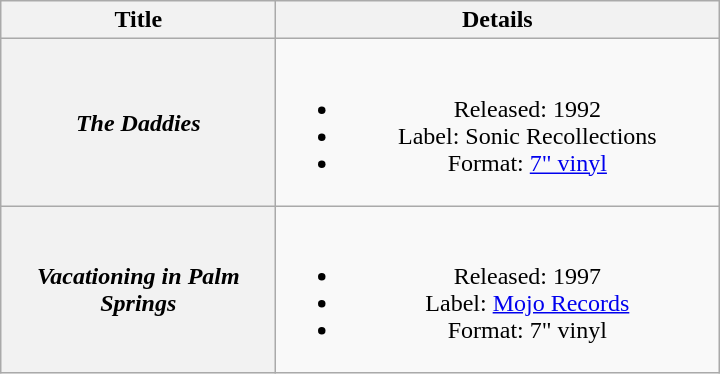<table class="wikitable plainrowheaders" style="text-align:center;">
<tr>
<th scope="col" style="width:11em;">Title</th>
<th scope="col" style="width:18em;">Details</th>
</tr>
<tr>
<th scope="row"><em>The Daddies</em></th>
<td><br><ul><li>Released: 1992</li><li>Label: Sonic Recollections</li><li>Format: <a href='#'>7" vinyl</a></li></ul></td>
</tr>
<tr>
<th scope="row"><em>Vacationing in Palm Springs</em><br></th>
<td><br><ul><li>Released: 1997</li><li>Label: <a href='#'>Mojo Records</a></li><li>Format: 7" vinyl</li></ul></td>
</tr>
</table>
